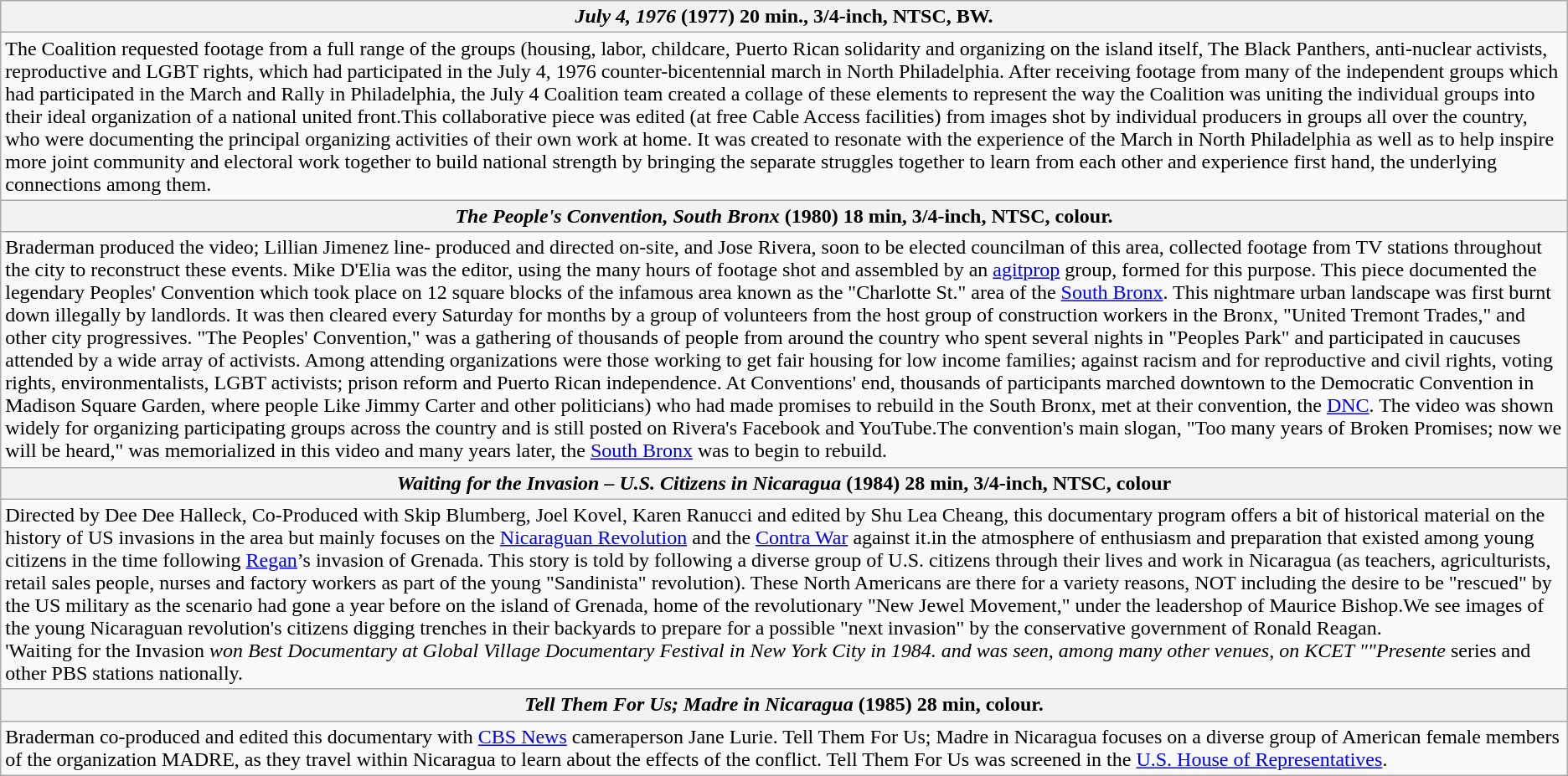<table class="wikitable">
<tr>
<th><em>July 4, 1976</em> (1977) 20 min., 3/4-inch, NTSC, BW.</th>
</tr>
<tr>
<td>The Coalition requested footage from a full range of the groups (housing, labor, childcare, Puerto Rican solidarity and organizing on the island itself, The Black Panthers, anti-nuclear activists, reproductive and LGBT rights, which had participated in the July 4, 1976 counter-bicentennial march in North Philadelphia. After receiving footage from many of the independent groups which had participated in the March and Rally in Philadelphia, the July 4 Coalition team created a collage of these elements to represent the way the Coalition was uniting the individual groups into their ideal organization of a national united front.This collaborative piece was edited (at free Cable Access facilities) from images shot by individual producers in groups all over the country, who were documenting the principal organizing activities of their own work at home. It was created to resonate with the experience of the March in North Philadelphia as well as to help inspire more joint community and electoral work together to build national strength by bringing the separate struggles together to learn from each other and experience first hand, the underlying connections among them.</td>
</tr>
<tr>
<th><em>The People's Convention, South Bronx</em> (1980) 18 min, 3/4-inch, NTSC, colour.</th>
</tr>
<tr>
<td>Braderman produced the video; Lillian Jimenez line- produced and directed on-site, and Jose Rivera, soon to be elected councilman of this area, collected footage from TV stations throughout the city to reconstruct these events.  Mike D'Elia was the editor, using the many hours of footage shot and assembled by an <a href='#'>agitprop</a> group, formed for this purpose.  This piece documented the legendary Peoples' Convention which took place on 12 square blocks of the infamous area known as the "Charlotte St." area of the <a href='#'>South Bronx</a>.  This nightmare urban landscape was first burnt down illegally by landlords. It was then cleared every Saturday for months by a group of volunteers from the host group of construction workers in the Bronx, "United Tremont Trades," and other city progressives. "The Peoples' Convention,"  was a gathering of thousands of people from around the country who spent several nights in "Peoples Park" and participated in caucuses attended by a wide array of activists. Among attending organizations were those working to get fair housing for low income families; against racism and for reproductive and civil rights, voting rights, environmentalists, LGBT activists; prison reform and Puerto Rican independence. At Conventions' end, thousands of participants marched downtown to the Democratic Convention in Madison Square Garden, where people Like Jimmy Carter and other politicians) who had made promises to rebuild in the South Bronx, met at their convention, the <a href='#'>DNC</a>. The video was shown widely for organizing participating groups across the country and is still posted on Rivera's Facebook and YouTube.The convention's main slogan, "Too many years of Broken Promises; now we will be heard," was memorialized in this video and many years later, the <a href='#'>South Bronx</a> was to begin to rebuild.</td>
</tr>
<tr>
<th><em>Waiting for the Invasion – U.S. Citizens in Nicaragua</em> (1984) 28 min, 3/4-inch, NTSC, colour</th>
</tr>
<tr>
<td>Directed by Dee Dee Halleck, Co-Produced with Skip Blumberg, Joel Kovel, Karen Ranucci and edited by Shu Lea Cheang, this documentary program offers a bit of historical material on the history of US invasions in the area but mainly focuses on the <a href='#'>Nicaraguan Revolution</a> and the <a href='#'>Contra War</a> against it.in the atmosphere of enthusiasm and preparation that existed among young citizens in the time following <a href='#'>Regan</a>’s invasion of Grenada. This story is told by following a diverse group of U.S. citizens through their lives and work in Nicaragua (as teachers, agriculturists, retail sales people, nurses and factory workers as part of the young "Sandinista" revolution). These North Americans are there for a variety reasons, NOT including the desire to be "rescued" by the US military as the scenario had gone a year before on the island of Grenada, home of the revolutionary "New Jewel Movement," under the leadershop of Maurice Bishop.We see images of the young Nicaraguan revolution's citizens digging trenches in their backyards to prepare for a possible "next invasion" by the conservative government of Ronald Reagan.<br>'Waiting for the Invasion<em> won Best Documentary at Global Village Documentary Festival in New York City in 1984. and was seen, among many other venues, on KCET ""Presente</em> series and other PBS stations nationally.</td>
</tr>
<tr>
<th><em>Tell Them For Us; Madre in Nicaragua</em> (1985) 28 min, colour.</th>
</tr>
<tr>
<td>Braderman co-produced and edited this documentary with <a href='#'>CBS News</a> cameraperson Jane Lurie. Tell Them For Us; Madre in Nicaragua focuses on a diverse group of American female members of the organization MADRE, as they travel within Nicaragua to learn about the effects of the conflict. Tell Them For Us was screened in the <a href='#'>U.S. House of Representatives</a>.</td>
</tr>
</table>
